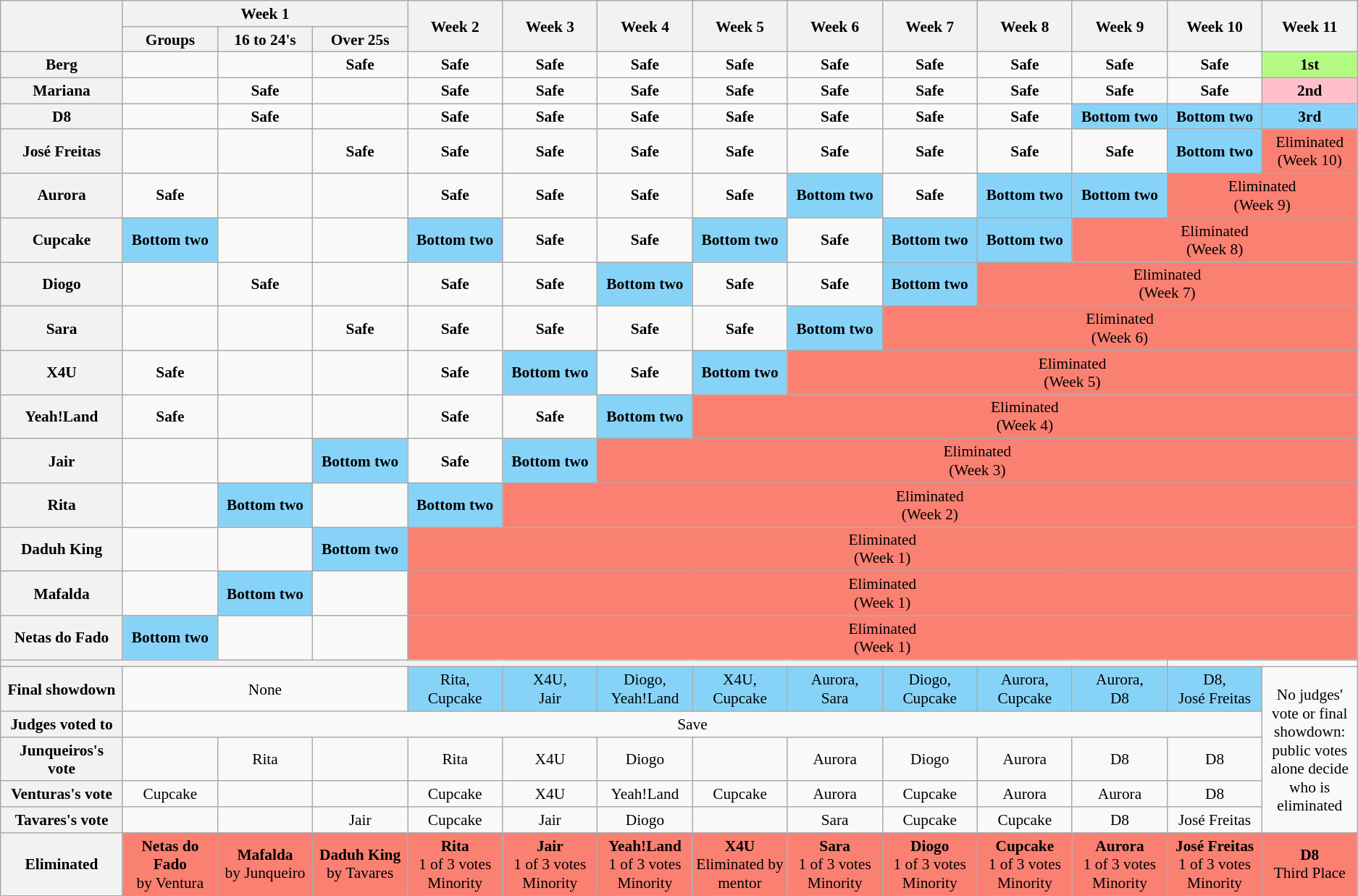<table class="wikitable" style="text-align:center; font-size:89%">
<tr>
<th rowspan="2" style="width: 9%;"></th>
<th colspan="3">Week 1</th>
<th rowspan="2" style="width: 7%;">Week 2</th>
<th rowspan="2" style="width: 7%;">Week 3</th>
<th rowspan="2" style="width: 7%;">Week 4</th>
<th rowspan="2" style="width: 7%;">Week 5</th>
<th rowspan="2" style="width: 7%;">Week 6</th>
<th rowspan="2" style="width: 7%;">Week 7</th>
<th rowspan="2" style="width: 7%;">Week 8</th>
<th rowspan="2" style="width: 7%;">Week 9</th>
<th rowspan="2" style="width: 7%;">Week 10</th>
<th rowspan="2" style="width: 7%;">Week 11</th>
</tr>
<tr>
<th style="width: 7%;">Groups</th>
<th style="width: 7%;">16 to 24's</th>
<th style="width: 7%;">Over 25s</th>
</tr>
<tr>
<th scope="row">Berg</th>
<td></td>
<td></td>
<td><strong>Safe</strong></td>
<td><strong>Safe</strong></td>
<td><strong>Safe</strong></td>
<td><strong>Safe</strong></td>
<td><strong>Safe</strong></td>
<td><strong>Safe</strong></td>
<td><strong>Safe</strong></td>
<td><strong>Safe</strong></td>
<td><strong>Safe</strong></td>
<td><strong>Safe</strong></td>
<td style="background:#B4FB84;"><strong>1st</strong></td>
</tr>
<tr>
<th scope="row">Mariana</th>
<td></td>
<td><strong>Safe</strong></td>
<td></td>
<td><strong>Safe</strong></td>
<td><strong>Safe</strong></td>
<td><strong>Safe</strong></td>
<td><strong>Safe</strong></td>
<td><strong>Safe</strong></td>
<td><strong>Safe</strong></td>
<td><strong>Safe</strong></td>
<td><strong>Safe</strong></td>
<td><strong>Safe</strong></td>
<td style="background:pink;"><strong>2nd</strong></td>
</tr>
<tr>
<th scope="row">D8</th>
<td></td>
<td><strong>Safe</strong></td>
<td></td>
<td><strong>Safe</strong></td>
<td><strong>Safe</strong></td>
<td><strong>Safe</strong></td>
<td><strong>Safe</strong></td>
<td><strong>Safe</strong></td>
<td><strong>Safe</strong></td>
<td><strong>Safe</strong></td>
<td style="background:#87D3F8"><strong>Bottom two</strong></td>
<td style="background:#87D3F8"><strong>Bottom two</strong></td>
<td style="background:#87D3F8;"><strong>3rd</strong></td>
</tr>
<tr>
<th scope="row">José Freitas</th>
<td></td>
<td></td>
<td><strong>Safe</strong></td>
<td><strong>Safe</strong></td>
<td><strong>Safe</strong></td>
<td><strong>Safe</strong></td>
<td><strong>Safe</strong></td>
<td><strong>Safe</strong></td>
<td><strong>Safe</strong></td>
<td><strong>Safe</strong></td>
<td><strong>Safe</strong></td>
<td style="background:#87D3F8"><strong>Bottom two</strong></td>
<td colspan="1" style="background:salmon">Eliminated<br>(Week 10)</td>
</tr>
<tr>
<th scope="row">Aurora</th>
<td><strong>Safe</strong></td>
<td></td>
<td></td>
<td><strong>Safe</strong></td>
<td><strong>Safe</strong></td>
<td><strong>Safe</strong></td>
<td><strong>Safe</strong></td>
<td style="background:#87D3F8"><strong>Bottom two</strong></td>
<td><strong>Safe</strong></td>
<td style="background:#87D3F8"><strong>Bottom two</strong></td>
<td style="background:#87D3F8"><strong>Bottom two</strong></td>
<td colspan="2" style="background:salmon">Eliminated<br>(Week 9)</td>
</tr>
<tr>
<th scope="row">Cupcake</th>
<td style="background:#87D3F8"><strong>Bottom two</strong></td>
<td></td>
<td></td>
<td style="background:#87D3F8"><strong>Bottom two</strong></td>
<td><strong>Safe</strong></td>
<td><strong>Safe</strong></td>
<td style="background:#87D3F8"><strong>Bottom two</strong></td>
<td><strong>Safe</strong></td>
<td style="background:#87D3F8"><strong>Bottom two</strong></td>
<td style="background:#87D3F8"><strong>Bottom two</strong></td>
<td colspan="3" style="background:salmon">Eliminated<br>(Week 8)</td>
</tr>
<tr>
<th scope="row">Diogo</th>
<td></td>
<td><strong>Safe</strong></td>
<td></td>
<td><strong>Safe</strong></td>
<td><strong>Safe</strong></td>
<td style="background:#87D3F8"><strong>Bottom two</strong></td>
<td><strong>Safe</strong></td>
<td><strong>Safe</strong></td>
<td style="background:#87D3F8"><strong>Bottom two</strong></td>
<td colspan="4" style="background:salmon">Eliminated<br>(Week 7)</td>
</tr>
<tr>
<th scope="row">Sara</th>
<td></td>
<td></td>
<td><strong>Safe</strong></td>
<td><strong>Safe</strong></td>
<td><strong>Safe</strong></td>
<td><strong>Safe</strong></td>
<td><strong>Safe</strong></td>
<td style="background:#87D3F8"><strong>Bottom two</strong></td>
<td colspan="5" style="background:salmon">Eliminated<br>(Week 6)</td>
</tr>
<tr>
<th scope="row">X4U</th>
<td><strong>Safe</strong></td>
<td></td>
<td></td>
<td><strong>Safe</strong></td>
<td style="background:#87D3F8"><strong>Bottom two</strong></td>
<td><strong>Safe</strong></td>
<td style="background:#87D3F8"><strong>Bottom two</strong></td>
<td colspan="6" style="background:salmon">Eliminated<br>(Week 5)</td>
</tr>
<tr>
<th scope="row">Yeah!Land</th>
<td><strong>Safe</strong></td>
<td></td>
<td></td>
<td><strong>Safe</strong></td>
<td><strong>Safe</strong></td>
<td style="background:#87D3F8"><strong>Bottom two</strong></td>
<td colspan="7" style="background:salmon">Eliminated<br>(Week 4)</td>
</tr>
<tr>
<th scope="row">Jair</th>
<td></td>
<td></td>
<td style="background:#87D3F8"><strong>Bottom two</strong></td>
<td><strong>Safe</strong></td>
<td style="background:#87D3F8"><strong>Bottom two</strong></td>
<td colspan="8" style="background:salmon">Eliminated<br>(Week 3)</td>
</tr>
<tr>
<th scope="row">Rita</th>
<td></td>
<td style="background:#87D3F8"><strong>Bottom two</strong></td>
<td></td>
<td style="background:#87D3F8"><strong>Bottom two</strong></td>
<td colspan="9" style="background:salmon">Eliminated<br>(Week 2)</td>
</tr>
<tr>
<th scope="row">Daduh King</th>
<td></td>
<td></td>
<td style="background:#87D3F8"><strong>Bottom two</strong></td>
<td colspan="10" style="background:salmon">Eliminated<br>(Week 1)</td>
</tr>
<tr>
<th scope="row">Mafalda</th>
<td></td>
<td style="background:#87D3F8"><strong>Bottom two</strong></td>
<td></td>
<td colspan="10" style="background:salmon">Eliminated<br>(Week 1)</td>
</tr>
<tr>
<th scope="row">Netas do Fado</th>
<td style="background:#87D3F8"><strong>Bottom two</strong></td>
<td></td>
<td></td>
<td colspan="10" style="background:salmon">Eliminated<br>(Week 1)</td>
</tr>
<tr>
<th colspan="12"></th>
</tr>
<tr>
<th scope="row">Final showdown</th>
<td colspan=3>None</td>
<td style="background:#87D3F8">Rita,<br>Cupcake</td>
<td style="background:#87D3F8">X4U,<br>Jair</td>
<td style="background:#87D3F8">Diogo,<br>Yeah!Land</td>
<td style="background:#87D3F8">X4U,<br>Cupcake</td>
<td style="background:#87D3F8">Aurora,<br>Sara</td>
<td style="background:#87D3F8">Diogo,<br>Cupcake</td>
<td style="background:#87D3F8">Aurora,<br>Cupcake</td>
<td style="background:#87D3F8">Aurora,<br>D8</td>
<td style="background:#87D3F8">D8,<br>José Freitas</td>
<td rowspan=5 colspan=2>No judges' vote or final showdown: <br>public votes alone decide <br>who is eliminated</td>
</tr>
<tr>
<th scope="row">Judges voted to</th>
<td colspan="12">Save</td>
</tr>
<tr>
<th scope="row">Junqueiros's vote</th>
<td></td>
<td>Rita</td>
<td></td>
<td>Rita</td>
<td>X4U</td>
<td>Diogo</td>
<td></td>
<td>Aurora</td>
<td>Diogo</td>
<td>Aurora</td>
<td>D8</td>
<td>D8</td>
</tr>
<tr>
<th scope="row">Venturas's vote</th>
<td>Cupcake</td>
<td></td>
<td></td>
<td>Cupcake</td>
<td>X4U</td>
<td>Yeah!Land</td>
<td>Cupcake</td>
<td>Aurora</td>
<td>Cupcake</td>
<td>Aurora</td>
<td>Aurora</td>
<td>D8</td>
</tr>
<tr>
<th scope="row">Tavares's vote</th>
<td></td>
<td></td>
<td>Jair</td>
<td>Cupcake</td>
<td>Jair</td>
<td>Diogo</td>
<td></td>
<td>Sara</td>
<td>Cupcake</td>
<td>Cupcake</td>
<td>D8</td>
<td>José Freitas</td>
</tr>
<tr>
<th scope="row" rowspan="1">Eliminated</th>
<td style="background:salmon;"><strong>Netas do Fado</strong><br>by Ventura</td>
<td style="background:salmon;"><strong>Mafalda</strong><br>by Junqueiro</td>
<td style="background:salmon;"><strong>Daduh King</strong><br>by Tavares</td>
<td style="background:salmon;"><strong>Rita</strong><br>1 of 3 votes<br>Minority</td>
<td style="background:salmon;"><strong>Jair</strong><br>1 of 3 votes<br>Minority</td>
<td style="background:salmon;"><strong>Yeah!Land</strong><br>1 of 3 votes<br>Minority</td>
<td style="background:salmon;"><strong>X4U</strong><br>Eliminated by mentor</td>
<td style="background:salmon;"><strong>Sara</strong><br>1 of 3 votes<br>Minority</td>
<td style="background:salmon;"><strong>Diogo</strong><br>1 of 3 votes<br>Minority</td>
<td style="background:salmon;"><strong>Cupcake</strong><br>1 of 3 votes<br>Minority</td>
<td style="background:salmon;"><strong>Aurora</strong><br>1 of 3 votes<br>Minority</td>
<td style="background:salmon;"><strong>José Freitas</strong><br>1 of 3 votes<br>Minority</td>
<td style="background:salmon;"><strong>D8</strong><br>Third Place</td>
</tr>
</table>
